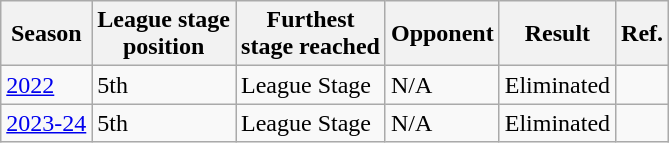<table class="wikitable">
<tr>
<th>Season</th>
<th>League stage<br>position</th>
<th>Furthest<br>stage reached</th>
<th>Opponent</th>
<th>Result</th>
<th>Ref.</th>
</tr>
<tr>
<td><a href='#'>2022</a></td>
<td>5th</td>
<td>League Stage</td>
<td>N/A</td>
<td>Eliminated</td>
<td></td>
</tr>
<tr>
<td><a href='#'>2023-24</a></td>
<td>5th</td>
<td>League Stage</td>
<td>N/A</td>
<td>Eliminated</td>
<td></td>
</tr>
</table>
